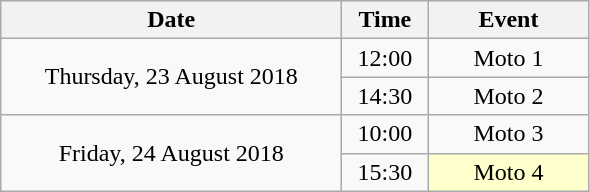<table class = "wikitable" style="text-align:center;">
<tr>
<th width=220>Date</th>
<th width=50>Time</th>
<th width=100>Event</th>
</tr>
<tr>
<td rowspan=2>Thursday, 23 August 2018</td>
<td>12:00</td>
<td>Moto 1</td>
</tr>
<tr>
<td>14:30</td>
<td>Moto 2</td>
</tr>
<tr>
<td rowspan=2>Friday, 24 August 2018</td>
<td>10:00</td>
<td>Moto 3</td>
</tr>
<tr>
<td>15:30</td>
<td bgcolor=ffffcc>Moto 4</td>
</tr>
</table>
